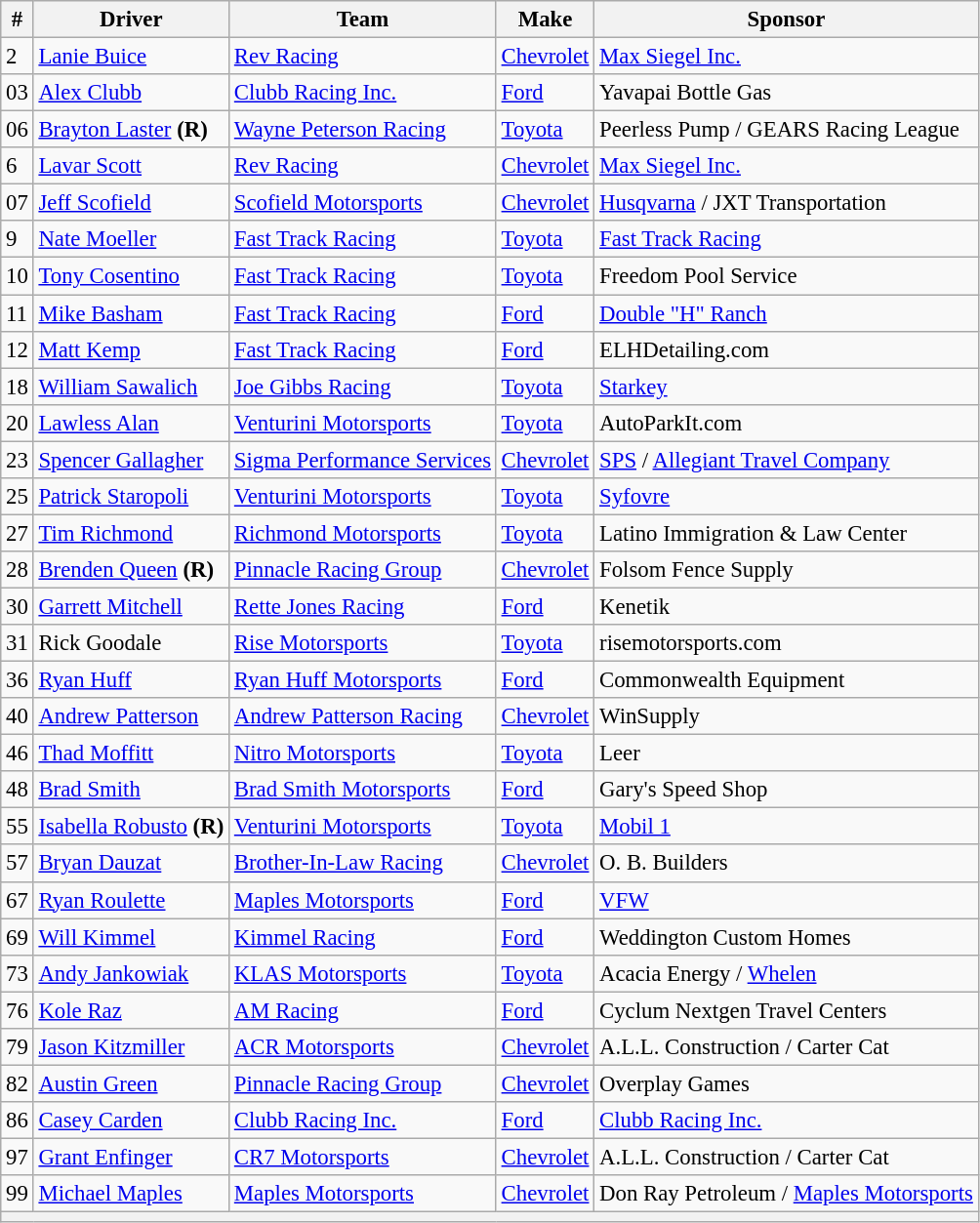<table class="wikitable" style="font-size: 95%;">
<tr>
<th>#</th>
<th>Driver</th>
<th>Team</th>
<th>Make</th>
<th>Sponsor</th>
</tr>
<tr>
<td>2</td>
<td><a href='#'>Lanie Buice</a></td>
<td><a href='#'>Rev Racing</a></td>
<td><a href='#'>Chevrolet</a></td>
<td><a href='#'>Max Siegel Inc.</a></td>
</tr>
<tr>
<td>03</td>
<td><a href='#'>Alex Clubb</a></td>
<td><a href='#'>Clubb Racing Inc.</a></td>
<td><a href='#'>Ford</a></td>
<td>Yavapai Bottle Gas</td>
</tr>
<tr>
<td>06</td>
<td><a href='#'>Brayton Laster</a> <strong>(R)</strong></td>
<td><a href='#'>Wayne Peterson Racing</a></td>
<td><a href='#'>Toyota</a></td>
<td>Peerless Pump / GEARS Racing League</td>
</tr>
<tr>
<td>6</td>
<td><a href='#'>Lavar Scott</a></td>
<td><a href='#'>Rev Racing</a></td>
<td><a href='#'>Chevrolet</a></td>
<td><a href='#'>Max Siegel Inc.</a></td>
</tr>
<tr>
<td>07</td>
<td><a href='#'>Jeff Scofield</a></td>
<td><a href='#'>Scofield Motorsports</a></td>
<td><a href='#'>Chevrolet</a></td>
<td><a href='#'>Husqvarna</a> / JXT Transportation</td>
</tr>
<tr>
<td>9</td>
<td><a href='#'>Nate Moeller</a></td>
<td><a href='#'>Fast Track Racing</a></td>
<td><a href='#'>Toyota</a></td>
<td><a href='#'>Fast Track Racing</a></td>
</tr>
<tr>
<td>10</td>
<td><a href='#'>Tony Cosentino</a></td>
<td><a href='#'>Fast Track Racing</a></td>
<td><a href='#'>Toyota</a></td>
<td>Freedom Pool Service</td>
</tr>
<tr>
<td>11</td>
<td><a href='#'>Mike Basham</a></td>
<td><a href='#'>Fast Track Racing</a></td>
<td><a href='#'>Ford</a></td>
<td><a href='#'>Double "H" Ranch</a></td>
</tr>
<tr>
<td>12</td>
<td><a href='#'>Matt Kemp</a></td>
<td><a href='#'>Fast Track Racing</a></td>
<td><a href='#'>Ford</a></td>
<td>ELHDetailing.com</td>
</tr>
<tr>
<td>18</td>
<td><a href='#'>William Sawalich</a></td>
<td><a href='#'>Joe Gibbs Racing</a></td>
<td><a href='#'>Toyota</a></td>
<td><a href='#'>Starkey</a></td>
</tr>
<tr>
<td>20</td>
<td><a href='#'>Lawless Alan</a></td>
<td><a href='#'>Venturini Motorsports</a></td>
<td><a href='#'>Toyota</a></td>
<td>AutoParkIt.com</td>
</tr>
<tr>
<td>23</td>
<td><a href='#'>Spencer Gallagher</a></td>
<td nowrap><a href='#'>Sigma Performance Services</a></td>
<td><a href='#'>Chevrolet</a></td>
<td><a href='#'>SPS</a> / <a href='#'>Allegiant Travel Company</a></td>
</tr>
<tr>
<td>25</td>
<td><a href='#'>Patrick Staropoli</a></td>
<td><a href='#'>Venturini Motorsports</a></td>
<td><a href='#'>Toyota</a></td>
<td><a href='#'>Syfovre</a></td>
</tr>
<tr>
<td>27</td>
<td><a href='#'>Tim Richmond</a></td>
<td><a href='#'>Richmond Motorsports</a></td>
<td><a href='#'>Toyota</a></td>
<td>Latino Immigration & Law Center</td>
</tr>
<tr>
<td>28</td>
<td><a href='#'>Brenden Queen</a> <strong>(R)</strong></td>
<td><a href='#'>Pinnacle Racing Group</a></td>
<td><a href='#'>Chevrolet</a></td>
<td>Folsom Fence Supply</td>
</tr>
<tr>
<td>30</td>
<td><a href='#'>Garrett Mitchell</a></td>
<td><a href='#'>Rette Jones Racing</a></td>
<td><a href='#'>Ford</a></td>
<td>Kenetik</td>
</tr>
<tr>
<td>31</td>
<td>Rick Goodale</td>
<td><a href='#'>Rise Motorsports</a></td>
<td><a href='#'>Toyota</a></td>
<td>risemotorsports.com</td>
</tr>
<tr>
<td>36</td>
<td><a href='#'>Ryan Huff</a></td>
<td><a href='#'>Ryan Huff Motorsports</a></td>
<td><a href='#'>Ford</a></td>
<td>Commonwealth Equipment</td>
</tr>
<tr>
<td>40</td>
<td><a href='#'>Andrew Patterson</a></td>
<td><a href='#'>Andrew Patterson Racing</a></td>
<td><a href='#'>Chevrolet</a></td>
<td>WinSupply</td>
</tr>
<tr>
<td>46</td>
<td><a href='#'>Thad Moffitt</a></td>
<td><a href='#'>Nitro Motorsports</a></td>
<td><a href='#'>Toyota</a></td>
<td>Leer</td>
</tr>
<tr>
<td>48</td>
<td><a href='#'>Brad Smith</a></td>
<td><a href='#'>Brad Smith Motorsports</a></td>
<td><a href='#'>Ford</a></td>
<td>Gary's Speed Shop</td>
</tr>
<tr>
<td>55</td>
<td nowrap><a href='#'>Isabella Robusto</a> <strong>(R)</strong></td>
<td><a href='#'>Venturini Motorsports</a></td>
<td><a href='#'>Toyota</a></td>
<td><a href='#'>Mobil 1</a></td>
</tr>
<tr>
<td>57</td>
<td><a href='#'>Bryan Dauzat</a></td>
<td><a href='#'>Brother-In-Law Racing</a></td>
<td><a href='#'>Chevrolet</a></td>
<td>O. B. Builders</td>
</tr>
<tr>
<td>67</td>
<td><a href='#'>Ryan Roulette</a></td>
<td><a href='#'>Maples Motorsports</a></td>
<td><a href='#'>Ford</a></td>
<td><a href='#'>VFW</a></td>
</tr>
<tr>
<td>69</td>
<td><a href='#'>Will Kimmel</a></td>
<td><a href='#'>Kimmel Racing</a></td>
<td><a href='#'>Ford</a></td>
<td>Weddington Custom Homes</td>
</tr>
<tr>
<td>73</td>
<td><a href='#'>Andy Jankowiak</a></td>
<td><a href='#'>KLAS Motorsports</a></td>
<td><a href='#'>Toyota</a></td>
<td>Acacia Energy / <a href='#'>Whelen</a></td>
</tr>
<tr>
<td>76</td>
<td><a href='#'>Kole Raz</a></td>
<td><a href='#'>AM Racing</a></td>
<td><a href='#'>Ford</a></td>
<td>Cyclum Nextgen Travel Centers</td>
</tr>
<tr>
<td>79</td>
<td><a href='#'>Jason Kitzmiller</a></td>
<td><a href='#'>ACR Motorsports</a></td>
<td><a href='#'>Chevrolet</a></td>
<td>A.L.L. Construction / Carter Cat</td>
</tr>
<tr>
<td>82</td>
<td><a href='#'>Austin Green</a></td>
<td><a href='#'>Pinnacle Racing Group</a></td>
<td><a href='#'>Chevrolet</a></td>
<td>Overplay Games</td>
</tr>
<tr>
<td>86</td>
<td><a href='#'>Casey Carden</a></td>
<td><a href='#'>Clubb Racing Inc.</a></td>
<td><a href='#'>Ford</a></td>
<td><a href='#'>Clubb Racing Inc.</a></td>
</tr>
<tr>
<td>97</td>
<td><a href='#'>Grant Enfinger</a></td>
<td><a href='#'>CR7 Motorsports</a></td>
<td><a href='#'>Chevrolet</a></td>
<td>A.L.L. Construction / Carter Cat</td>
</tr>
<tr>
<td>99</td>
<td><a href='#'>Michael Maples</a></td>
<td><a href='#'>Maples Motorsports</a></td>
<td><a href='#'>Chevrolet</a></td>
<td nowrap>Don Ray Petroleum / <a href='#'>Maples Motorsports</a></td>
</tr>
<tr>
<th colspan="5"></th>
</tr>
</table>
